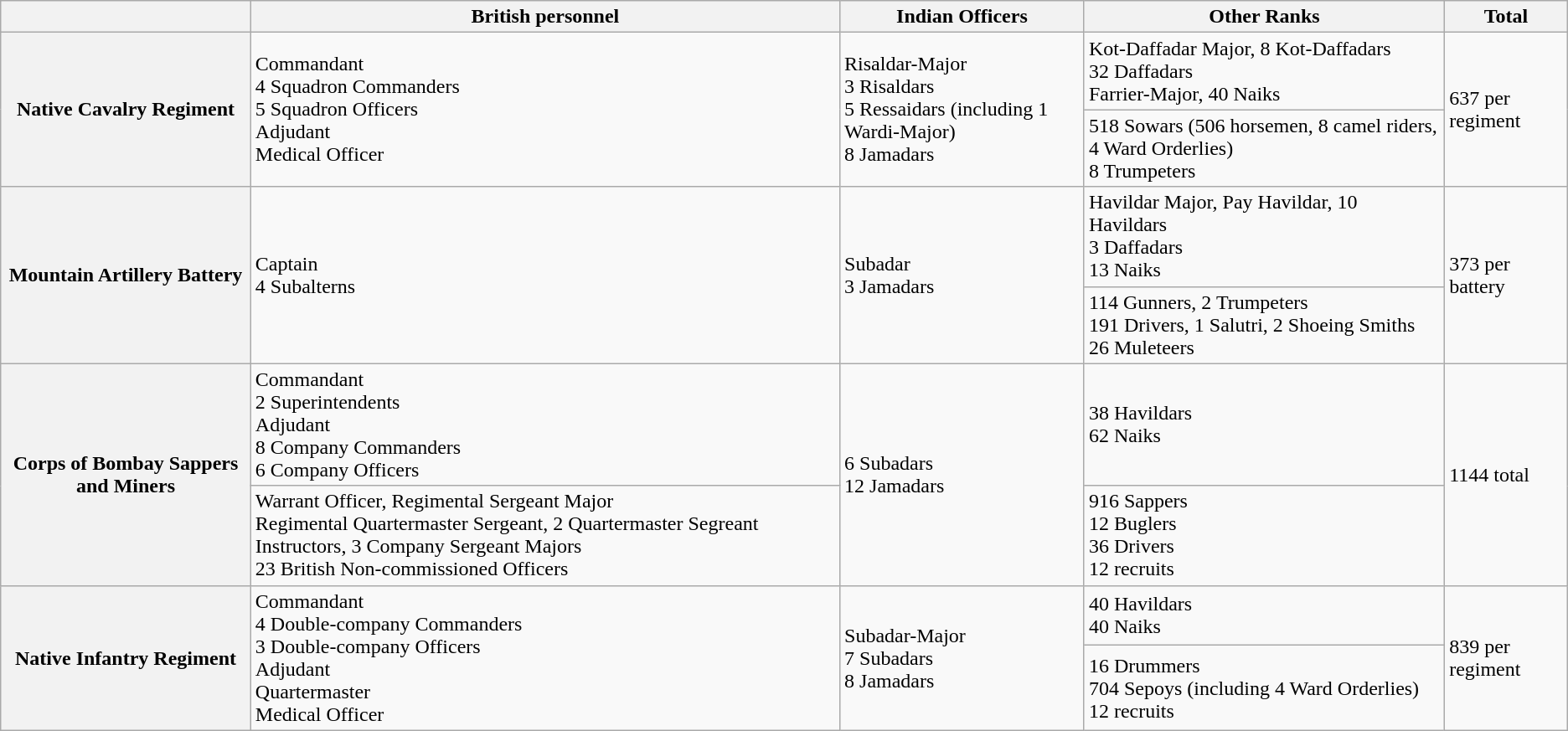<table class="wikitable">
<tr>
<th></th>
<th>British personnel</th>
<th>Indian Officers</th>
<th>Other Ranks</th>
<th>Total</th>
</tr>
<tr>
<th rowspan="2">Native Cavalry Regiment</th>
<td rowspan="2">Commandant<br>4 Squadron Commanders<br>5 Squadron Officers<br>Adjudant<br>Medical Officer</td>
<td rowspan="2">Risaldar-Major<br>3 Risaldars<br>5 Ressaidars (including 1 Wardi-Major)<br>8 Jamadars</td>
<td>Kot-Daffadar Major, 8 Kot-Daffadars<br>32 Daffadars<br>Farrier-Major, 40 Naiks</td>
<td rowspan="2">637 per regiment</td>
</tr>
<tr>
<td>518 Sowars (506 horsemen, 8 camel riders, 4 Ward Orderlies)<br>8 Trumpeters</td>
</tr>
<tr>
<th rowspan="2">Mountain Artillery Battery</th>
<td rowspan="2">Captain<br>4 Subalterns</td>
<td rowspan="2">Subadar<br>3 Jamadars</td>
<td>Havildar Major, Pay Havildar, 10 Havildars<br>3 Daffadars<br>13 Naiks</td>
<td rowspan="2">373 per battery</td>
</tr>
<tr>
<td>114 Gunners, 2 Trumpeters<br>191 Drivers, 1 Salutri, 2 Shoeing Smiths<br>26 Muleteers</td>
</tr>
<tr>
<th rowspan="2">Corps of Bombay Sappers and Miners</th>
<td>Commandant<br>2 Superintendents<br>Adjudant<br>8 Company Commanders<br>6 Company Officers</td>
<td rowspan="2">6 Subadars<br>12 Jamadars</td>
<td>38 Havildars<br>62 Naiks</td>
<td rowspan="2">1144 total</td>
</tr>
<tr>
<td>Warrant Officer, Regimental Sergeant Major<br>Regimental Quartermaster Sergeant, 2 Quartermaster Segreant Instructors, 3 Company Sergeant Majors<br>23 British Non-commissioned Officers</td>
<td>916 Sappers<br>12 Buglers<br>36 Drivers<br>12 recruits</td>
</tr>
<tr>
<th rowspan="2">Native Infantry Regiment</th>
<td rowspan="2">Commandant<br>4 Double-company Commanders<br>3 Double-company Officers<br>Adjudant<br>Quartermaster<br>Medical Officer</td>
<td rowspan="2">Subadar-Major<br>7 Subadars<br>8 Jamadars</td>
<td>40 Havildars<br>40 Naiks</td>
<td rowspan="2">839 per regiment</td>
</tr>
<tr>
<td>16 Drummers<br>704 Sepoys (including 4 Ward Orderlies)<br>12 recruits</td>
</tr>
</table>
